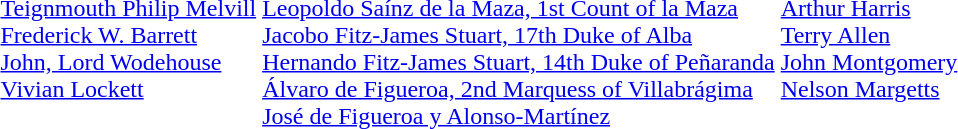<table>
<tr valign="top">
<td><br><a href='#'>Teignmouth Philip Melvill</a><br><a href='#'>Frederick W. Barrett</a><br><a href='#'>John, Lord Wodehouse</a><br><a href='#'>Vivian Lockett</a></td>
<td><br><a href='#'>Leopoldo Saínz de la Maza, 1st Count of la Maza</a><br><a href='#'>Jacobo Fitz-James Stuart, 17th Duke of Alba</a><br><a href='#'>Hernando Fitz-James Stuart, 14th Duke of Peñaranda</a><br><a href='#'>Álvaro de Figueroa, 2nd Marquess of Villabrágima</a><br><a href='#'>José de Figueroa y Alonso-Martínez</a></td>
<td><br><a href='#'>Arthur Harris</a><br><a href='#'>Terry Allen</a><br><a href='#'>John Montgomery</a><br><a href='#'>Nelson Margetts</a></td>
</tr>
</table>
